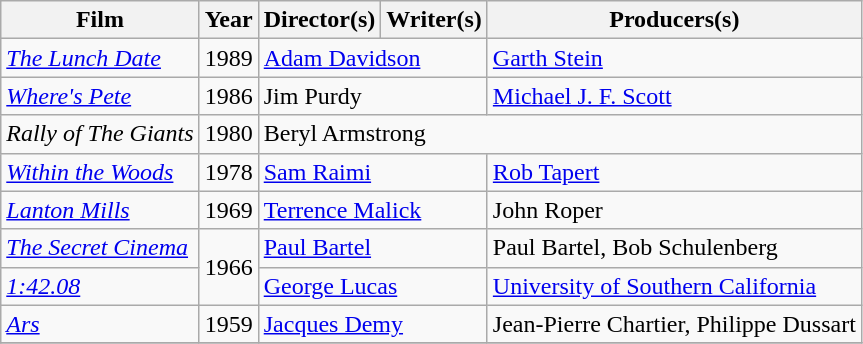<table class="wikitable sortable">
<tr>
<th>Film</th>
<th>Year</th>
<th>Director(s)</th>
<th>Writer(s)</th>
<th>Producers(s)</th>
</tr>
<tr>
<td><em><a href='#'>The Lunch Date</a></em></td>
<td>1989</td>
<td colspan="2"><a href='#'>Adam Davidson</a></td>
<td><a href='#'>Garth Stein</a></td>
</tr>
<tr>
<td><em><a href='#'>Where's Pete</a></em></td>
<td>1986</td>
<td colspan="2">Jim Purdy</td>
<td><a href='#'>Michael J. F. Scott</a></td>
</tr>
<tr>
<td><em>Rally of The Giants</em></td>
<td>1980</td>
<td colspan="3">Beryl Armstrong</td>
</tr>
<tr>
<td><em><a href='#'>Within the Woods</a></em></td>
<td>1978</td>
<td colspan="2"><a href='#'>Sam Raimi</a></td>
<td><a href='#'>Rob Tapert</a></td>
</tr>
<tr>
<td><em><a href='#'>Lanton Mills</a></em></td>
<td>1969</td>
<td colspan="2"><a href='#'>Terrence Malick</a></td>
<td>John Roper</td>
</tr>
<tr>
<td><em><a href='#'>The Secret Cinema</a></em></td>
<td rowspan="2">1966</td>
<td colspan="2"><a href='#'>Paul Bartel</a></td>
<td>Paul Bartel, Bob Schulenberg</td>
</tr>
<tr>
<td><em><a href='#'>1:42.08</a></em></td>
<td colspan="2"><a href='#'>George Lucas</a></td>
<td><a href='#'>University of Southern California</a></td>
</tr>
<tr>
<td><em><a href='#'>Ars</a></em></td>
<td>1959</td>
<td colspan="2"><a href='#'>Jacques Demy</a></td>
<td>Jean-Pierre Chartier, Philippe Dussart</td>
</tr>
<tr>
</tr>
</table>
